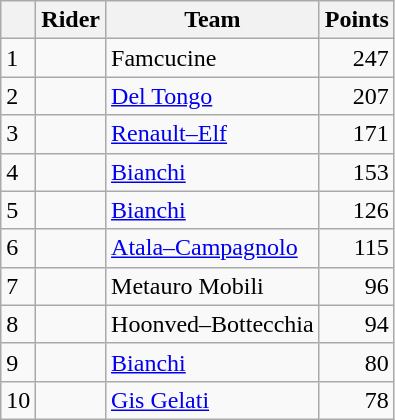<table class="wikitable">
<tr>
<th></th>
<th>Rider</th>
<th>Team</th>
<th>Points</th>
</tr>
<tr>
<td>1</td>
<td> </td>
<td>Famcucine</td>
<td align=right>247</td>
</tr>
<tr>
<td>2</td>
<td></td>
<td><a href='#'>Del Tongo</a></td>
<td align=right>207</td>
</tr>
<tr>
<td>3</td>
<td> </td>
<td><a href='#'>Renault–Elf</a></td>
<td align=right>171</td>
</tr>
<tr>
<td>4</td>
<td></td>
<td><a href='#'>Bianchi</a></td>
<td align=right>153</td>
</tr>
<tr>
<td>5</td>
<td></td>
<td><a href='#'>Bianchi</a></td>
<td align=right>126</td>
</tr>
<tr>
<td>6</td>
<td></td>
<td><a href='#'>Atala–Campagnolo</a></td>
<td align=right>115</td>
</tr>
<tr>
<td>7</td>
<td> </td>
<td>Metauro Mobili</td>
<td align=right>96</td>
</tr>
<tr>
<td>8</td>
<td></td>
<td>Hoonved–Bottecchia</td>
<td align=right>94</td>
</tr>
<tr>
<td>9</td>
<td></td>
<td><a href='#'>Bianchi</a></td>
<td align=right>80</td>
</tr>
<tr>
<td>10</td>
<td></td>
<td><a href='#'>Gis Gelati</a></td>
<td align=right>78</td>
</tr>
</table>
